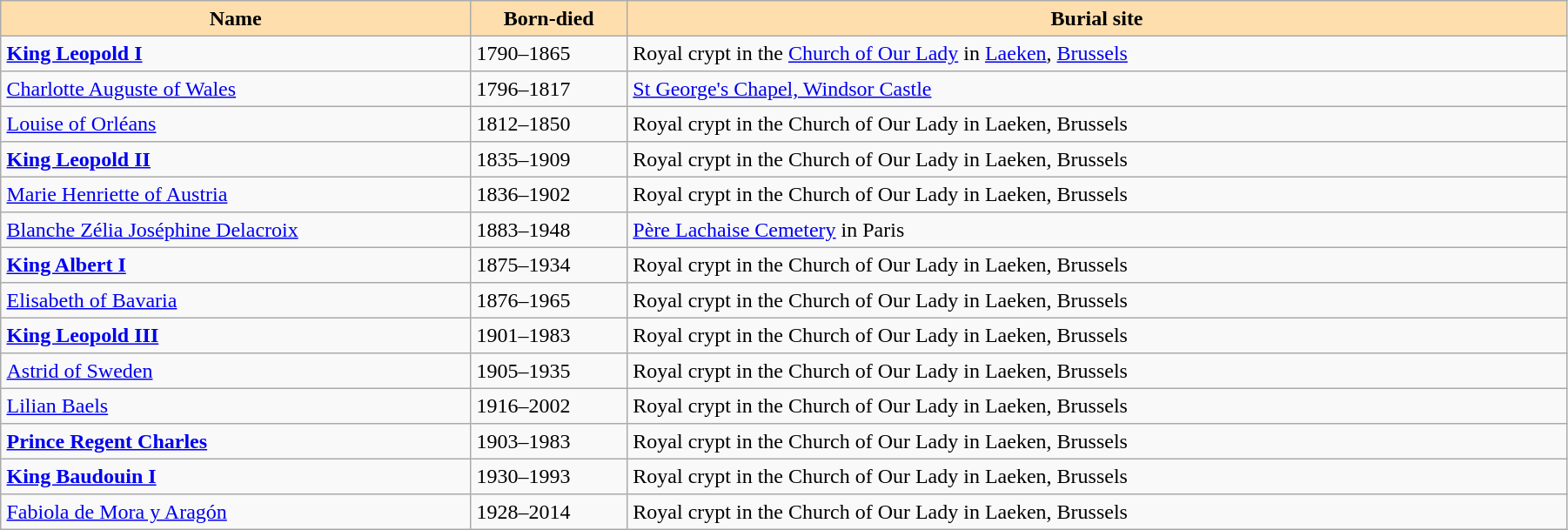<table width = "95%" border = 1 border="1" cellpadding="4" cellspacing="0" style="margin: 0.5em 1em 0.5em 0; background: #f9f9f9; border: 1px #aaa solid; border-collapse: collapse;">
<tr>
<th width="30%" bgcolor="#ffdead">Name</th>
<th width="10%" bgcolor="#ffdead">Born-died</th>
<th width="90%" bgcolor="#ffdead">Burial site</th>
</tr>
<tr>
<td><strong><a href='#'>King Leopold I</a></strong></td>
<td>1790–1865</td>
<td>Royal crypt in the <a href='#'>Church of Our Lady</a> in <a href='#'>Laeken</a>, <a href='#'>Brussels</a></td>
</tr>
<tr>
<td><a href='#'>Charlotte Auguste of Wales</a></td>
<td>1796–1817</td>
<td><a href='#'>St George's Chapel, Windsor Castle</a></td>
</tr>
<tr>
<td><a href='#'>Louise of Orléans</a></td>
<td>1812–1850</td>
<td>Royal crypt in the Church of Our Lady in Laeken, Brussels</td>
</tr>
<tr>
<td><strong><a href='#'>King Leopold II</a></strong></td>
<td>1835–1909</td>
<td>Royal crypt in the Church of Our Lady in Laeken, Brussels</td>
</tr>
<tr>
<td><a href='#'>Marie Henriette of Austria</a></td>
<td>1836–1902</td>
<td>Royal crypt in the Church of Our Lady in Laeken, Brussels</td>
</tr>
<tr>
<td><a href='#'>Blanche Zélia Joséphine Delacroix</a></td>
<td>1883–1948</td>
<td><a href='#'>Père Lachaise Cemetery</a> in Paris</td>
</tr>
<tr>
<td><strong><a href='#'>King Albert I</a></strong></td>
<td>1875–1934</td>
<td>Royal crypt in the Church of Our Lady in Laeken, Brussels</td>
</tr>
<tr>
<td><a href='#'>Elisabeth of Bavaria</a></td>
<td>1876–1965</td>
<td>Royal crypt in the Church of Our Lady in Laeken, Brussels</td>
</tr>
<tr>
<td><strong><a href='#'>King Leopold III</a></strong></td>
<td>1901–1983</td>
<td>Royal crypt in the Church of Our Lady in Laeken, Brussels</td>
</tr>
<tr>
<td><a href='#'>Astrid of Sweden</a></td>
<td>1905–1935</td>
<td>Royal crypt in the Church of Our Lady in Laeken, Brussels</td>
</tr>
<tr>
<td><a href='#'>Lilian Baels</a></td>
<td>1916–2002</td>
<td>Royal crypt in the Church of Our Lady in Laeken, Brussels</td>
</tr>
<tr>
<td><strong><a href='#'>Prince Regent Charles</a></strong></td>
<td>1903–1983</td>
<td>Royal crypt in the Church of Our Lady in Laeken, Brussels</td>
</tr>
<tr>
<td><strong><a href='#'>King Baudouin I</a></strong></td>
<td>1930–1993</td>
<td>Royal crypt in the Church of Our Lady in Laeken, Brussels</td>
</tr>
<tr>
<td><a href='#'>Fabiola de Mora y Aragón</a></td>
<td>1928–2014</td>
<td>Royal crypt in the Church of Our Lady in Laeken, Brussels</td>
</tr>
</table>
